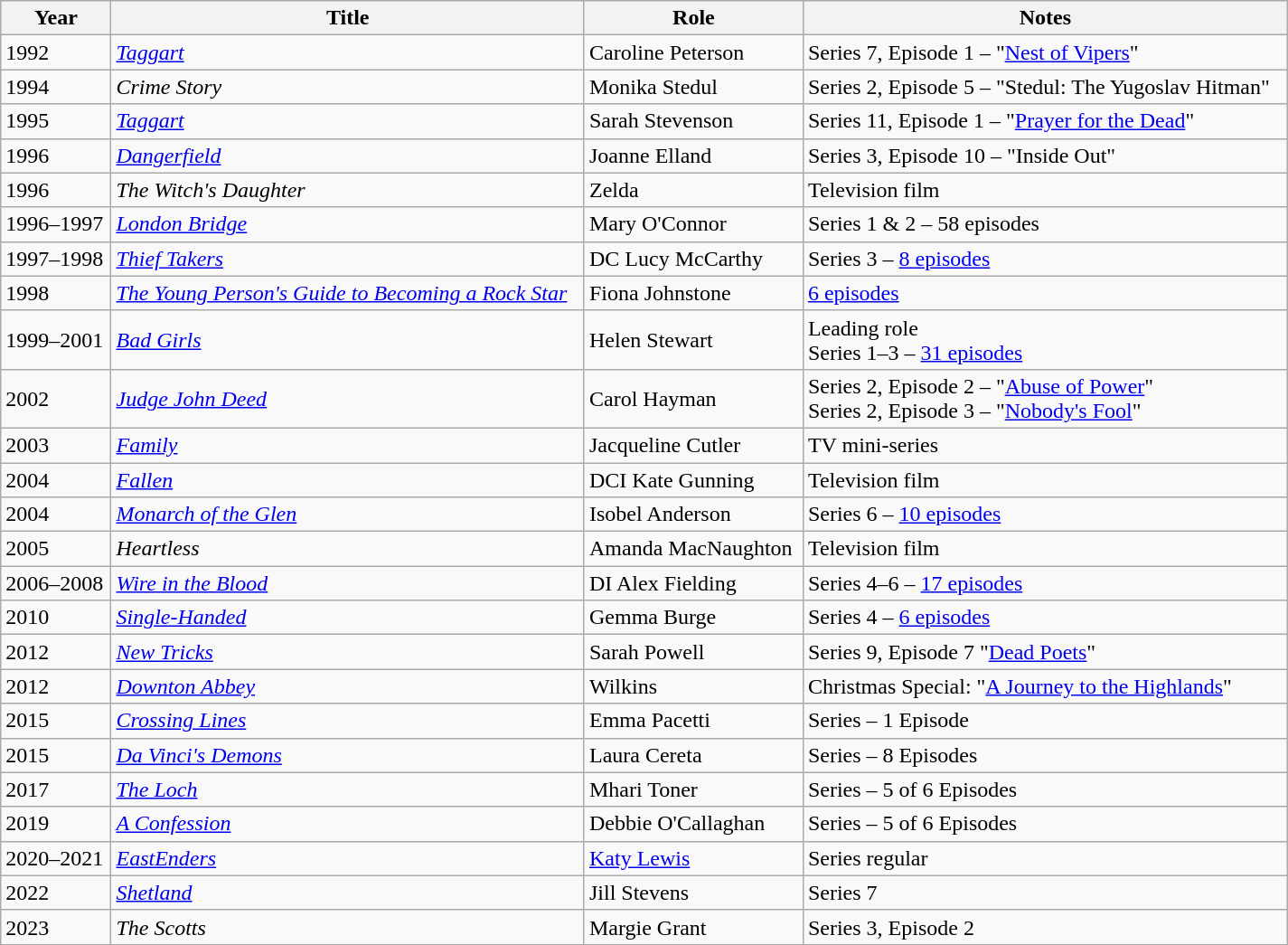<table style="width:950px;" class="wikitable">
<tr>
<th>Year</th>
<th>Title</th>
<th>Role</th>
<th>Notes</th>
</tr>
<tr>
<td>1992</td>
<td><em><a href='#'>Taggart</a></em></td>
<td>Caroline Peterson</td>
<td>Series 7, Episode 1 – "<a href='#'>Nest of Vipers</a>"</td>
</tr>
<tr>
<td>1994</td>
<td><em>Crime Story</em></td>
<td>Monika Stedul</td>
<td>Series 2, Episode 5 – "Stedul: The Yugoslav Hitman"</td>
</tr>
<tr>
<td>1995</td>
<td><em><a href='#'>Taggart</a></em></td>
<td>Sarah Stevenson</td>
<td>Series 11, Episode 1 – "<a href='#'>Prayer for the Dead</a>"</td>
</tr>
<tr>
<td>1996</td>
<td><em><a href='#'>Dangerfield</a></em></td>
<td>Joanne Elland</td>
<td>Series 3, Episode 10 – "Inside Out"</td>
</tr>
<tr>
<td>1996</td>
<td><em>The Witch's Daughter</em></td>
<td>Zelda</td>
<td>Television film</td>
</tr>
<tr>
<td>1996–1997</td>
<td><em><a href='#'>London Bridge</a></em></td>
<td>Mary O'Connor</td>
<td>Series 1 & 2 – 58 episodes</td>
</tr>
<tr>
<td>1997–1998</td>
<td><em><a href='#'>Thief Takers</a></em></td>
<td>DC Lucy McCarthy</td>
<td>Series 3 – <a href='#'>8 episodes</a></td>
</tr>
<tr>
<td>1998</td>
<td><em><a href='#'>The Young Person's Guide to Becoming a Rock Star</a></em></td>
<td>Fiona Johnstone</td>
<td><a href='#'>6 episodes</a></td>
</tr>
<tr>
<td>1999–2001</td>
<td><em><a href='#'>Bad Girls</a></em></td>
<td>Helen Stewart</td>
<td>Leading role <br> Series 1–3 – <a href='#'>31 episodes</a></td>
</tr>
<tr>
<td>2002</td>
<td><em><a href='#'>Judge John Deed</a></em></td>
<td>Carol Hayman</td>
<td>Series 2, Episode 2 – "<a href='#'>Abuse of Power</a>" <br> Series 2, Episode 3 – "<a href='#'>Nobody's Fool</a>"</td>
</tr>
<tr>
<td>2003</td>
<td><em><a href='#'>Family</a></em></td>
<td>Jacqueline Cutler</td>
<td>TV mini-series</td>
</tr>
<tr>
<td>2004</td>
<td><em><a href='#'>Fallen</a></em></td>
<td>DCI Kate Gunning</td>
<td>Television film</td>
</tr>
<tr>
<td>2004</td>
<td><em><a href='#'>Monarch of the Glen</a></em></td>
<td>Isobel Anderson</td>
<td>Series 6 – <a href='#'>10 episodes</a></td>
</tr>
<tr>
<td>2005</td>
<td><em>Heartless</em></td>
<td>Amanda MacNaughton</td>
<td>Television film</td>
</tr>
<tr>
<td>2006–2008</td>
<td><em><a href='#'>Wire in the Blood</a></em></td>
<td>DI Alex Fielding</td>
<td>Series 4–6 – <a href='#'>17 episodes</a></td>
</tr>
<tr>
<td>2010</td>
<td><em><a href='#'>Single-Handed</a></em></td>
<td>Gemma Burge</td>
<td>Series 4 – <a href='#'>6 episodes</a></td>
</tr>
<tr>
<td>2012</td>
<td><em><a href='#'>New Tricks</a></em></td>
<td>Sarah Powell</td>
<td>Series 9, Episode 7  "<a href='#'>Dead Poets</a>"</td>
</tr>
<tr>
<td>2012</td>
<td><em><a href='#'>Downton Abbey</a></em></td>
<td>Wilkins</td>
<td>Christmas Special: "<a href='#'>A Journey to the Highlands</a>"</td>
</tr>
<tr>
<td>2015</td>
<td><em><a href='#'>Crossing Lines</a></em></td>
<td>Emma Pacetti</td>
<td>Series – 1 Episode</td>
</tr>
<tr>
<td>2015</td>
<td><em><a href='#'>Da Vinci's Demons</a></em></td>
<td>Laura Cereta</td>
<td>Series – 8 Episodes</td>
</tr>
<tr>
<td>2017</td>
<td><em><a href='#'>The Loch</a></em></td>
<td>Mhari Toner</td>
<td>Series – 5 of 6 Episodes</td>
</tr>
<tr>
<td>2019</td>
<td><em><a href='#'>A Confession</a></em></td>
<td>Debbie O'Callaghan</td>
<td>Series – 5 of 6 Episodes</td>
</tr>
<tr>
<td>2020–2021</td>
<td><em><a href='#'>EastEnders</a></em></td>
<td><a href='#'>Katy Lewis</a></td>
<td>Series regular</td>
</tr>
<tr>
<td>2022</td>
<td><em><a href='#'>Shetland</a></em></td>
<td>Jill Stevens</td>
<td>Series 7</td>
</tr>
<tr>
<td>2023</td>
<td><em>The Scotts</em></td>
<td>Margie Grant</td>
<td>Series 3, Episode 2</td>
</tr>
</table>
